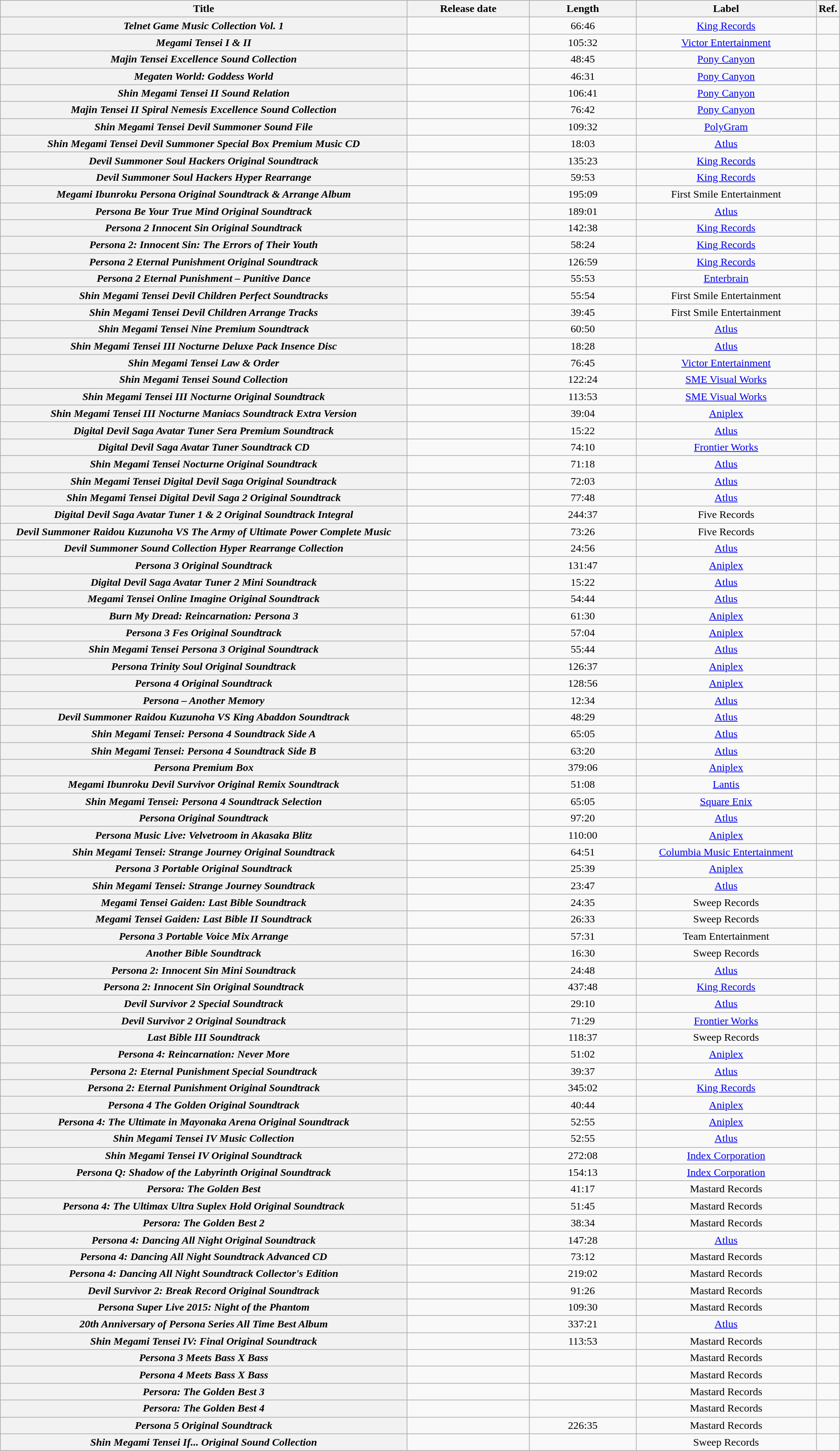<table class="wikitable sortable plainrowheaders" style="width: 100%;">
<tr>
<th style="width:50%;" scope="col">Title</th>
<th style="width:15%;" scope="col">Release date</th>
<th style="width:13%;" scope="col" data-sort- type="number">Length</th>
<th style="width:30%;" scope="col">Label</th>
<th style="width:2%;" scope="col" class="unsortable">Ref.</th>
</tr>
<tr style="text-align: center;">
<th scope="row" style="text-align:center;"><em>Telnet Game Music Collection Vol. 1</em></th>
<td></td>
<td>66:46</td>
<td><a href='#'>King Records</a></td>
<td></td>
</tr>
<tr style="text-align: center;">
<th scope="row" style="text-align:center;"><em>Megami Tensei I & II</em></th>
<td></td>
<td>105:32</td>
<td><a href='#'>Victor Entertainment</a></td>
<td></td>
</tr>
<tr style="text-align: center;">
<th scope="row" style="text-align:center;"><em>Majin Tensei Excellence Sound Collection </em></th>
<td></td>
<td>48:45</td>
<td><a href='#'>Pony Canyon</a></td>
<td></td>
</tr>
<tr style="text-align: center;">
<th scope="row" style="text-align:center;"><em>Megaten World: Goddess World</em></th>
<td></td>
<td>46:31</td>
<td><a href='#'>Pony Canyon</a></td>
<td></td>
</tr>
<tr style="text-align: center;">
<th scope="row" style="text-align:center;"><em>Shin Megami Tensei II Sound Relation</em></th>
<td></td>
<td>106:41</td>
<td><a href='#'>Pony Canyon</a></td>
<td></td>
</tr>
<tr style="text-align: center;">
<th scope="row" style="text-align:center;"><em>Majin Tensei II Spiral Nemesis Excellence Sound Collection</em></th>
<td></td>
<td>76:42</td>
<td><a href='#'>Pony Canyon</a></td>
<td></td>
</tr>
<tr style="text-align: center;">
<th scope="row" style="text-align:center;"><em>Shin Megami Tensei Devil Summoner Sound File</em></th>
<td></td>
<td>109:32</td>
<td><a href='#'>PolyGram</a></td>
<td></td>
</tr>
<tr style="text-align: center;">
<th scope="row" style="text-align:center;"><em>Shin Megami Tensei Devil Summoner Special Box Premium Music CD</em></th>
<td></td>
<td>18:03</td>
<td><a href='#'>Atlus</a></td>
<td></td>
</tr>
<tr style="text-align: center;">
<th scope="row" style="text-align:center;"><em>Devil Summoner Soul Hackers Original Soundtrack</em></th>
<td></td>
<td>135:23</td>
<td><a href='#'>King Records</a></td>
<td></td>
</tr>
<tr style="text-align: center;">
<th scope="row" style="text-align:center;"><em>Devil Summoner Soul Hackers Hyper Rearrange</em></th>
<td></td>
<td>59:53</td>
<td><a href='#'>King Records</a></td>
<td></td>
</tr>
<tr style="text-align: center;">
<th scope="row" style="text-align:center;"><em>Megami Ibunroku Persona Original Soundtrack & Arrange Album</em></th>
<td></td>
<td>195:09</td>
<td>First Smile Entertainment</td>
<td></td>
</tr>
<tr style="text-align: center;">
<th scope="row" style="text-align:center;"><em>Persona Be Your True Mind Original Soundtrack</em></th>
<td></td>
<td>189:01</td>
<td><a href='#'>Atlus</a></td>
<td></td>
</tr>
<tr style="text-align: center;">
<th scope="row" style="text-align:center;"><em>Persona 2 Innocent Sin Original Soundtrack</em></th>
<td></td>
<td>142:38</td>
<td><a href='#'>King Records</a></td>
<td></td>
</tr>
<tr style="text-align: center;">
<th scope="row" style="text-align:center;"><em>Persona 2: Innocent Sin: The Errors of Their Youth</em></th>
<td></td>
<td>58:24</td>
<td><a href='#'>King Records</a></td>
<td></td>
</tr>
<tr style="text-align: center;">
<th scope="row" style="text-align:center;"><em>Persona 2 Eternal Punishment Original Soundtrack</em></th>
<td></td>
<td>126:59</td>
<td><a href='#'>King Records</a></td>
<td></td>
</tr>
<tr style="text-align: center;">
<th scope="row" style="text-align:center;"><em>Persona 2 Eternal Punishment – Punitive Dance</em></th>
<td></td>
<td>55:53</td>
<td><a href='#'>Enterbrain</a></td>
<td></td>
</tr>
<tr style="text-align: center;">
<th scope="row" style="text-align:center;"><em>Shin Megami Tensei Devil Children Perfect Soundtracks</em></th>
<td></td>
<td>55:54</td>
<td>First Smile Entertainment</td>
<td></td>
</tr>
<tr style="text-align: center;">
<th scope="row" style="text-align:center;"><em>Shin Megami Tensei Devil Children Arrange Tracks</em></th>
<td></td>
<td>39:45</td>
<td>First Smile Entertainment</td>
<td></td>
</tr>
<tr style="text-align: center;">
<th scope="row" style="text-align:center;"><em>Shin Megami Tensei Nine Premium Soundtrack</em></th>
<td></td>
<td>60:50</td>
<td><a href='#'>Atlus</a></td>
<td></td>
</tr>
<tr style="text-align: center;">
<th scope="row" style="text-align:center;"><em>Shin Megami Tensei III Nocturne Deluxe Pack Insence Disc</em></th>
<td></td>
<td>18:28</td>
<td><a href='#'>Atlus</a></td>
<td></td>
</tr>
<tr style="text-align: center;">
<th scope="row" style="text-align:center;"><em>Shin Megami Tensei Law & Order</em></th>
<td></td>
<td>76:45</td>
<td><a href='#'>Victor Entertainment</a></td>
<td></td>
</tr>
<tr style="text-align: center;">
<th scope="row" style="text-align:center;"><em>Shin Megami Tensei Sound Collection</em></th>
<td></td>
<td>122:24</td>
<td><a href='#'>SME Visual Works</a></td>
<td></td>
</tr>
<tr style="text-align: center;">
<th scope="row" style="text-align:center;"><em>Shin Megami Tensei III Nocturne Original Soundtrack</em></th>
<td></td>
<td>113:53</td>
<td><a href='#'>SME Visual Works</a></td>
<td></td>
</tr>
<tr style="text-align: center;">
<th scope="row" style="text-align:center;"><em>Shin Megami Tensei III Nocturne Maniacs Soundtrack Extra Version</em></th>
<td></td>
<td>39:04</td>
<td><a href='#'>Aniplex</a></td>
<td></td>
</tr>
<tr style="text-align: center;">
<th scope="row" style="text-align:center;"><em>Digital Devil Saga Avatar Tuner Sera Premium Soundtrack</em></th>
<td></td>
<td>15:22</td>
<td><a href='#'>Atlus</a></td>
<td></td>
</tr>
<tr style="text-align: center;">
<th scope="row" style="text-align:center;"><em>Digital Devil Saga Avatar Tuner Soundtrack CD</em></th>
<td></td>
<td>74:10</td>
<td><a href='#'>Frontier Works</a></td>
<td></td>
</tr>
<tr style="text-align: center;">
<th scope="row" style="text-align:center;"><em>Shin Megami Tensei Nocturne Original Soundtrack</em></th>
<td></td>
<td>71:18</td>
<td><a href='#'>Atlus</a></td>
<td></td>
</tr>
<tr style="text-align: center;">
<th scope="row" style="text-align:center;"><em>Shin Megami Tensei Digital Devil Saga Original Soundtrack</em></th>
<td></td>
<td>72:03</td>
<td><a href='#'>Atlus</a></td>
<td></td>
</tr>
<tr style="text-align: center;">
<th scope="row" style="text-align:center;"><em>Shin Megami Tensei Digital Devil Saga 2 Original Soundtrack</em></th>
<td></td>
<td>77:48</td>
<td><a href='#'>Atlus</a></td>
<td></td>
</tr>
<tr style="text-align: center;">
<th scope="row" style="text-align:center;"><em>Digital Devil Saga Avatar Tuner 1 & 2 Original Soundtrack Integral</em></th>
<td></td>
<td>244:37</td>
<td>Five Records</td>
<td></td>
</tr>
<tr style="text-align: center;">
<th scope="row" style="text-align:center;"><em>Devil Summoner Raidou Kuzunoha VS The Army of Ultimate Power Complete Music</em></th>
<td></td>
<td>73:26</td>
<td>Five Records</td>
<td></td>
</tr>
<tr style="text-align: center;">
<th scope="row" style="text-align:center;"><em>Devil Summoner Sound Collection Hyper Rearrange Collection</em></th>
<td></td>
<td>24:56</td>
<td><a href='#'>Atlus</a></td>
<td></td>
</tr>
<tr style="text-align: center;">
<th scope="row" style="text-align:center;"><em>Persona 3 Original Soundtrack</em></th>
<td></td>
<td>131:47</td>
<td><a href='#'>Aniplex</a></td>
<td></td>
</tr>
<tr style="text-align: center;">
<th scope="row" style="text-align:center;"><em>Digital Devil Saga Avatar Tuner 2 Mini Soundtrack</em></th>
<td></td>
<td>15:22</td>
<td><a href='#'>Atlus</a></td>
<td></td>
</tr>
<tr style="text-align: center;">
<th scope="row" style="text-align:center;"><em>Megami Tensei Online Imagine Original Soundtrack</em></th>
<td></td>
<td>54:44</td>
<td><a href='#'>Atlus</a></td>
<td></td>
</tr>
<tr style="text-align: center;">
<th scope="row" style="text-align:center;"><em>Burn My Dread: Reincarnation: Persona 3</em></th>
<td></td>
<td>61:30</td>
<td><a href='#'>Aniplex</a></td>
<td></td>
</tr>
<tr style="text-align: center;">
<th scope="row" style="text-align:center;"><em>Persona 3 Fes Original Soundtrack</em></th>
<td></td>
<td>57:04</td>
<td><a href='#'>Aniplex</a></td>
<td></td>
</tr>
<tr style="text-align: center;">
<th scope="row" style="text-align:center;"><em>Shin Megami Tensei Persona 3 Original Soundtrack</em></th>
<td></td>
<td>55:44</td>
<td><a href='#'>Atlus</a></td>
<td></td>
</tr>
<tr style="text-align: center;">
<th scope="row" style="text-align:center;"><em>Persona Trinity Soul Original Soundtrack</em></th>
<td></td>
<td>126:37</td>
<td><a href='#'>Aniplex</a></td>
<td></td>
</tr>
<tr style="text-align: center;">
<th scope="row" style="text-align:center;"><em>Persona 4 Original Soundtrack</em></th>
<td></td>
<td>128:56</td>
<td><a href='#'>Aniplex</a></td>
<td></td>
</tr>
<tr style="text-align: center;">
<th scope="row" style="text-align:center;"><em>Persona – Another Memory</em></th>
<td></td>
<td>12:34</td>
<td><a href='#'>Atlus</a></td>
<td></td>
</tr>
<tr style="text-align: center;">
<th scope="row" style="text-align:center;"><em>Devil Summoner Raidou Kuzunoha VS King Abaddon Soundtrack</em></th>
<td></td>
<td>48:29</td>
<td><a href='#'>Atlus</a></td>
<td></td>
</tr>
<tr style="text-align: center;">
<th scope="row" style="text-align:center;"><em>Shin Megami Tensei: Persona 4 Soundtrack Side A</em></th>
<td></td>
<td>65:05</td>
<td><a href='#'>Atlus</a></td>
<td></td>
</tr>
<tr style="text-align: center;">
<th scope="row" style="text-align:center;"><em>Shin Megami Tensei: Persona 4 Soundtrack Side B</em></th>
<td></td>
<td>63:20</td>
<td><a href='#'>Atlus</a></td>
<td></td>
</tr>
<tr style="text-align: center;">
<th scope="row" style="text-align:center;"><em>Persona Premium Box</em></th>
<td></td>
<td>379:06</td>
<td><a href='#'>Aniplex</a></td>
<td></td>
</tr>
<tr style="text-align: center;">
<th scope="row" style="text-align:center;"><em>Megami Ibunroku Devil Survivor Original Remix Soundtrack</em></th>
<td></td>
<td>51:08</td>
<td><a href='#'>Lantis</a></td>
<td></td>
</tr>
<tr style="text-align: center;">
<th scope="row" style="text-align:center;"><em>Shin Megami Tensei: Persona 4 Soundtrack Selection</em></th>
<td></td>
<td>65:05</td>
<td><a href='#'>Square Enix</a></td>
<td></td>
</tr>
<tr style="text-align: center;">
<th scope="row" style="text-align:center;"><em>Persona Original Soundtrack</em></th>
<td></td>
<td>97:20</td>
<td><a href='#'>Atlus</a></td>
<td></td>
</tr>
<tr style="text-align: center;">
<th scope="row" style="text-align:center;"><em>Persona Music Live: Velvetroom in Akasaka Blitz</em></th>
<td></td>
<td>110:00</td>
<td><a href='#'>Aniplex</a></td>
<td></td>
</tr>
<tr style="text-align: center;">
<th scope="row" style="text-align:center;"><em>Shin Megami Tensei: Strange Journey Original Soundtrack</em></th>
<td></td>
<td>64:51</td>
<td><a href='#'>Columbia Music Entertainment</a></td>
<td></td>
</tr>
<tr style="text-align: center;">
<th scope="row" style="text-align:center;"><em>Persona 3 Portable Original Soundtrack</em></th>
<td></td>
<td>25:39</td>
<td><a href='#'>Aniplex</a></td>
<td></td>
</tr>
<tr style="text-align: center;">
<th scope="row" style="text-align:center;"><em>Shin Megami Tensei: Strange Journey Soundtrack</em></th>
<td></td>
<td>23:47</td>
<td><a href='#'>Atlus</a></td>
<td></td>
</tr>
<tr style="text-align: center;">
<th scope="row" style="text-align:center;"><em>Megami Tensei Gaiden: Last Bible Soundtrack</em></th>
<td></td>
<td>24:35</td>
<td>Sweep Records</td>
<td></td>
</tr>
<tr style="text-align: center;">
<th scope="row" style="text-align:center;"><em>Megami Tensei Gaiden: Last Bible II Soundtrack</em></th>
<td></td>
<td>26:33</td>
<td>Sweep Records</td>
<td></td>
</tr>
<tr style="text-align: center;">
<th scope="row" style="text-align:center;"><em>Persona 3 Portable Voice Mix Arrange</em></th>
<td></td>
<td>57:31</td>
<td>Team Entertainment</td>
<td></td>
</tr>
<tr style="text-align: center;">
<th scope="row" style="text-align:center;"><em>Another Bible Soundtrack</em></th>
<td></td>
<td>16:30</td>
<td>Sweep Records</td>
<td></td>
</tr>
<tr style="text-align: center;">
<th scope="row" style="text-align:center;"><em>Persona 2: Innocent Sin Mini Soundtrack</em></th>
<td></td>
<td>24:48</td>
<td><a href='#'>Atlus</a></td>
<td></td>
</tr>
<tr style="text-align: center;">
<th scope="row" style="text-align:center;"><em>Persona 2: Innocent Sin Original Soundtrack</em></th>
<td></td>
<td>437:48</td>
<td><a href='#'>King Records</a></td>
<td></td>
</tr>
<tr style="text-align: center;">
<th scope="row" style="text-align:center;"><em>Devil Survivor 2 Special Soundtrack</em></th>
<td></td>
<td>29:10</td>
<td><a href='#'>Atlus</a></td>
<td></td>
</tr>
<tr style="text-align: center;">
<th scope="row" style="text-align:center;"><em>Devil Survivor 2 Original Soundtrack</em></th>
<td></td>
<td>71:29</td>
<td><a href='#'>Frontier Works</a></td>
<td></td>
</tr>
<tr style="text-align: center;">
<th scope="row" style="text-align:center;"><em>Last Bible III Soundtrack</em></th>
<td></td>
<td>118:37</td>
<td>Sweep Records</td>
<td></td>
</tr>
<tr style="text-align: center;">
<th scope="row" style="text-align:center;"><em>Persona 4: Reincarnation: Never More</em></th>
<td></td>
<td>51:02</td>
<td><a href='#'>Aniplex</a></td>
<td></td>
</tr>
<tr style="text-align: center;">
<th scope="row" style="text-align:center;"><em>Persona 2: Eternal Punishment Special Soundtrack</em></th>
<td></td>
<td>39:37</td>
<td><a href='#'>Atlus</a></td>
<td></td>
</tr>
<tr style="text-align: center;">
<th scope="row" style="text-align:center;"><em>Persona 2: Eternal Punishment Original Soundtrack</em></th>
<td></td>
<td>345:02</td>
<td><a href='#'>King Records</a></td>
<td></td>
</tr>
<tr style="text-align: center;">
<th scope="row" style="text-align:center;"><em>Persona 4 The Golden Original Soundtrack</em></th>
<td></td>
<td>40:44</td>
<td><a href='#'>Aniplex</a></td>
<td></td>
</tr>
<tr style="text-align: center;">
<th scope="row" style="text-align:center;"><em>Persona 4: The Ultimate in Mayonaka Arena Original Soundtrack</em></th>
<td></td>
<td>52:55</td>
<td><a href='#'>Aniplex</a></td>
<td></td>
</tr>
<tr style="text-align: center;">
<th scope="row" style="text-align:center;"><em>Shin Megami Tensei IV Music Collection</em></th>
<td></td>
<td>52:55</td>
<td><a href='#'>Atlus</a></td>
<td></td>
</tr>
<tr style="text-align: center;">
<th scope="row" style="text-align:center;"><em>Shin Megami Tensei IV Original Soundtrack</em></th>
<td></td>
<td>272:08</td>
<td><a href='#'>Index Corporation</a></td>
<td></td>
</tr>
<tr style="text-align: center;">
<th scope="row" style="text-align:center;"><em>Persona Q: Shadow of the Labyrinth Original Soundtrack</em></th>
<td></td>
<td>154:13</td>
<td><a href='#'>Index Corporation</a></td>
<td></td>
</tr>
<tr style="text-align: center;">
<th scope="row" style="text-align:center;"><em>Persora: The Golden Best</em></th>
<td></td>
<td>41:17</td>
<td>Mastard Records</td>
<td></td>
</tr>
<tr style="text-align: center;">
<th scope="row" style="text-align:center;"><em>Persona 4: The Ultimax Ultra Suplex Hold Original Soundtrack</em></th>
<td></td>
<td>51:45</td>
<td>Mastard Records</td>
<td></td>
</tr>
<tr style="text-align: center;">
<th scope="row" style="text-align:center;"><em>Persora: The Golden Best 2</em></th>
<td></td>
<td>38:34</td>
<td>Mastard Records</td>
<td></td>
</tr>
<tr style="text-align: center;">
<th scope="row" style="text-align:center;"><em>Persona 4: Dancing All Night Original Soundtrack</em></th>
<td></td>
<td>147:28</td>
<td><a href='#'>Atlus</a></td>
<td></td>
</tr>
<tr style="text-align: center;">
<th scope="row" style="text-align:center;"><em>Persona 4: Dancing All Night Soundtrack Advanced CD</em></th>
<td></td>
<td>73:12</td>
<td>Mastard Records</td>
<td></td>
</tr>
<tr style="text-align: center;">
<th scope="row" style="text-align:center;"><em>Persona 4: Dancing All Night Soundtrack Collector's Edition</em></th>
<td></td>
<td>219:02</td>
<td>Mastard Records</td>
<td></td>
</tr>
<tr style="text-align: center;">
<th scope="row" style="text-align:center;"><em>Devil Survivor 2: Break Record Original Soundtrack</em></th>
<td></td>
<td>91:26</td>
<td>Mastard Records</td>
<td></td>
</tr>
<tr style="text-align: center;">
<th scope="row" style="text-align:center;"><em>Persona Super Live 2015: Night of the Phantom</em></th>
<td></td>
<td>109:30</td>
<td>Mastard Records</td>
<td></td>
</tr>
<tr style="text-align: center;">
<th scope="row" style="text-align:center;"><em>20th Anniversary of Persona Series All Time Best Album</em></th>
<td></td>
<td>337:21</td>
<td><a href='#'>Atlus</a></td>
<td></td>
</tr>
<tr style="text-align: center;">
<th scope="row" style="text-align:center;"><em>Shin Megami Tensei IV: Final Original Soundtrack</em></th>
<td></td>
<td>113:53</td>
<td>Mastard Records</td>
<td></td>
</tr>
<tr style="text-align: center;">
<th scope="row" style="text-align:center;"><em>Persona 3 Meets Bass X Bass</em></th>
<td></td>
<td></td>
<td>Mastard Records</td>
<td></td>
</tr>
<tr style="text-align: center;">
<th scope="row" style="text-align:center;"><em>Persona 4 Meets Bass X Bass</em></th>
<td></td>
<td></td>
<td>Mastard Records</td>
<td></td>
</tr>
<tr style="text-align: center;">
<th scope="row" style="text-align:center;"><em>Persora: The Golden Best 3</em></th>
<td></td>
<td></td>
<td>Mastard Records</td>
<td></td>
</tr>
<tr style="text-align: center;">
<th scope="row" style="text-align:center;"><em>Persora: The Golden Best 4</em></th>
<td></td>
<td></td>
<td>Mastard Records</td>
<td></td>
</tr>
<tr style="text-align: center;">
<th scope="row" style="text-align:center;"><em>Persona 5 Original Soundtrack</em></th>
<td></td>
<td>226:35</td>
<td>Mastard Records</td>
<td></td>
</tr>
<tr style="text-align: center;">
<th scope="row" style="text-align:center;"><em>Shin Megami Tensei If... Original Sound Collection</em></th>
<td></td>
<td></td>
<td>Sweep Records</td>
<td></td>
</tr>
</table>
